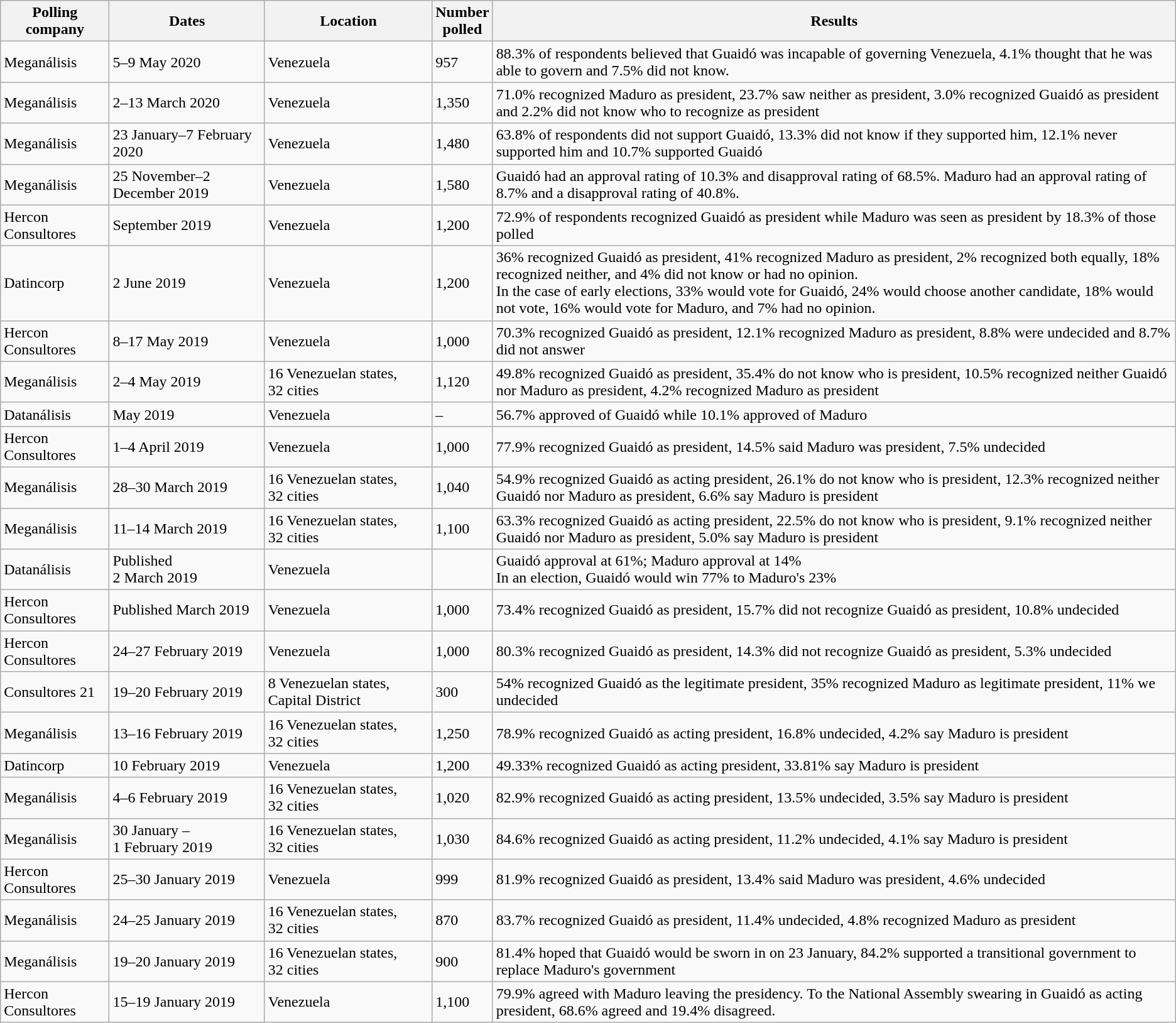<table class="wikitable">
<tr>
<th>Polling company</th>
<th>Dates</th>
<th>Location</th>
<th>Number<br>polled</th>
<th>Results</th>
</tr>
<tr>
<td>Meganálisis</td>
<td>5–9 May 2020</td>
<td>Venezuela</td>
<td>957</td>
<td>88.3% of respondents believed that Guaidó was incapable of governing Venezuela, 4.1% thought that he was able to govern and 7.5% did not know.</td>
</tr>
<tr>
<td>Meganálisis</td>
<td>2–13 March 2020</td>
<td>Venezuela</td>
<td>1,350</td>
<td>71.0% recognized Maduro as president, 23.7% saw neither as president, 3.0% recognized Guaidó as president and 2.2% did not know who to recognize as president</td>
</tr>
<tr>
<td>Meganálisis</td>
<td>23 January–7 February 2020</td>
<td>Venezuela</td>
<td>1,480</td>
<td>63.8% of respondents did not support Guaidó, 13.3% did not know if they supported him, 12.1% never supported him and 10.7% supported Guaidó</td>
</tr>
<tr>
<td>Meganálisis</td>
<td>25 November–2 December 2019</td>
<td>Venezuela</td>
<td>1,580</td>
<td>Guaidó had an approval rating of 10.3% and disapproval rating of 68.5%. Maduro had an approval rating of 8.7% and a disapproval rating of 40.8%.</td>
</tr>
<tr>
<td>Hercon Consultores</td>
<td>September 2019</td>
<td>Venezuela</td>
<td>1,200</td>
<td>72.9% of respondents recognized Guaidó as president while Maduro was seen as president by 18.3% of those polled</td>
</tr>
<tr>
<td>Datincorp</td>
<td>2 June 2019</td>
<td>Venezuela</td>
<td>1,200</td>
<td>36% recognized Guaidó as president, 41% recognized Maduro as president, 2% recognized both equally, 18% recognized neither, and 4% did not know or had no opinion.<br>In the case of early elections, 33% would vote for Guaidó, 24% would choose another candidate, 18% would not vote, 16% would vote for Maduro, and 7% had no opinion.</td>
</tr>
<tr>
<td>Hercon Consultores</td>
<td>8–17 May 2019</td>
<td>Venezuela</td>
<td>1,000</td>
<td>70.3% recognized Guaidó as president, 12.1% recognized Maduro as president, 8.8% were undecided and 8.7% did not answer</td>
</tr>
<tr>
<td>Meganálisis</td>
<td>2–4 May 2019</td>
<td>16 Venezuelan states,<br> 32 cities</td>
<td>1,120</td>
<td>49.8% recognized Guaidó as president, 35.4% do not know who is president, 10.5% recognized neither Guaidó nor Maduro as president, 4.2% recognized Maduro as president</td>
</tr>
<tr>
<td>Datanálisis</td>
<td>May 2019</td>
<td>Venezuela</td>
<td>–</td>
<td>56.7% approved of Guaidó while 10.1% approved of Maduro</td>
</tr>
<tr>
<td>Hercon Consultores</td>
<td>1–4 April 2019</td>
<td>Venezuela</td>
<td>1,000</td>
<td>77.9% recognized Guaidó as president, 14.5% said Maduro was president, 7.5% undecided</td>
</tr>
<tr>
<td>Meganálisis</td>
<td>28–30 March 2019</td>
<td>16 Venezuelan states,<br> 32 cities</td>
<td>1,040</td>
<td>54.9% recognized Guaidó as acting president, 26.1% do not know who is president, 12.3% recognized neither Guaidó nor Maduro as president, 6.6% say Maduro is president</td>
</tr>
<tr>
<td>Meganálisis</td>
<td>11–14 March 2019</td>
<td>16 Venezuelan states,<br> 32 cities</td>
<td>1,100</td>
<td>63.3% recognized Guaidó as acting president, 22.5% do not know who is president, 9.1% recognized neither Guaidó nor Maduro as president, 5.0% say Maduro is president</td>
</tr>
<tr>
<td>Datanálisis</td>
<td>Published<br>2 March 2019</td>
<td>Venezuela</td>
<td></td>
<td>Guaidó approval at 61%; Maduro approval at 14%<br>In an election, Guaidó would win 77% to Maduro's 23%</td>
</tr>
<tr>
<td>Hercon Consultores</td>
<td>Published March 2019</td>
<td>Venezuela</td>
<td>1,000</td>
<td>73.4% recognized Guaidó as president, 15.7% did not recognize Guaidó as president, 10.8% undecided</td>
</tr>
<tr>
<td>Hercon Consultores</td>
<td>24–27 February 2019</td>
<td>Venezuela</td>
<td>1,000</td>
<td>80.3% recognized Guaidó as president, 14.3% did not recognize Guaidó as president, 5.3% undecided</td>
</tr>
<tr>
<td>Consultores 21</td>
<td>19–20 February 2019</td>
<td>8 Venezuelan states, Capital District</td>
<td>300</td>
<td>54% recognized Guaidó as the legitimate president, 35% recognized Maduro as legitimate president, 11% we undecided</td>
</tr>
<tr>
<td>Meganálisis</td>
<td>13–16 February 2019</td>
<td>16 Venezuelan states,<br> 32 cities</td>
<td>1,250</td>
<td>78.9% recognized Guaidó as acting president, 16.8% undecided, 4.2% say Maduro is president</td>
</tr>
<tr>
<td>Datincorp</td>
<td>10 February 2019</td>
<td>Venezuela</td>
<td>1,200</td>
<td>49.33% recognized Guaidó as acting president, 33.81% say Maduro is president</td>
</tr>
<tr>
<td>Meganálisis</td>
<td>4–6 February 2019</td>
<td>16 Venezuelan states,<br> 32 cities</td>
<td>1,020</td>
<td>82.9% recognized Guaidó as acting president, 13.5% undecided, 3.5% say Maduro is president</td>
</tr>
<tr>
<td>Meganálisis</td>
<td>30 January –<br>1 February 2019</td>
<td>16 Venezuelan states,<br>32 cities</td>
<td>1,030</td>
<td>84.6% recognized Guaidó as acting president, 11.2% undecided, 4.1% say Maduro is president</td>
</tr>
<tr>
<td>Hercon Consultores</td>
<td>25–30 January 2019</td>
<td>Venezuela</td>
<td>999</td>
<td>81.9% recognized Guaidó as president, 13.4% said Maduro was president, 4.6% undecided</td>
</tr>
<tr>
<td>Meganálisis</td>
<td>24–25 January 2019</td>
<td>16 Venezuelan states,<br> 32 cities</td>
<td>870</td>
<td>83.7% recognized Guaidó as president, 11.4% undecided, 4.8% recognized Maduro as president</td>
</tr>
<tr>
<td>Meganálisis</td>
<td>19–20 January 2019</td>
<td>16 Venezuelan states,<br> 32 cities</td>
<td>900</td>
<td>81.4% hoped that Guaidó would be sworn in on 23 January, 84.2% supported a transitional government to replace Maduro's government</td>
</tr>
<tr>
<td>Hercon Consultores</td>
<td>15–19 January 2019</td>
<td>Venezuela</td>
<td>1,100</td>
<td>79.9% agreed with Maduro leaving the presidency. To the National Assembly swearing in Guaidó as acting president, 68.6% agreed and 19.4% disagreed.</td>
</tr>
</table>
